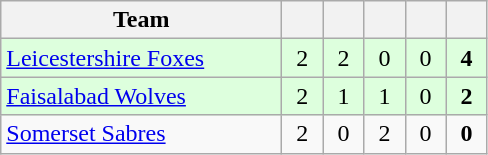<table class="wikitable" style="text-align:center">
<tr>
<th style="width:180px;">Team</th>
<th width="20"></th>
<th width="20"></th>
<th width="20"></th>
<th width="20"></th>
<th width="20"></th>
</tr>
<tr style="background:#dfd;">
<td align=left> <a href='#'>Leicestershire Foxes</a></td>
<td>2</td>
<td>2</td>
<td>0</td>
<td>0</td>
<td><strong>4</strong></td>
</tr>
<tr style="background:#dfd;">
<td align=left> <a href='#'>Faisalabad Wolves</a></td>
<td>2</td>
<td>1</td>
<td>1</td>
<td>0</td>
<td><strong>2</strong></td>
</tr>
<tr>
<td align=left> <a href='#'>Somerset Sabres</a></td>
<td>2</td>
<td>0</td>
<td>2</td>
<td>0</td>
<td><strong>0</strong></td>
</tr>
</table>
